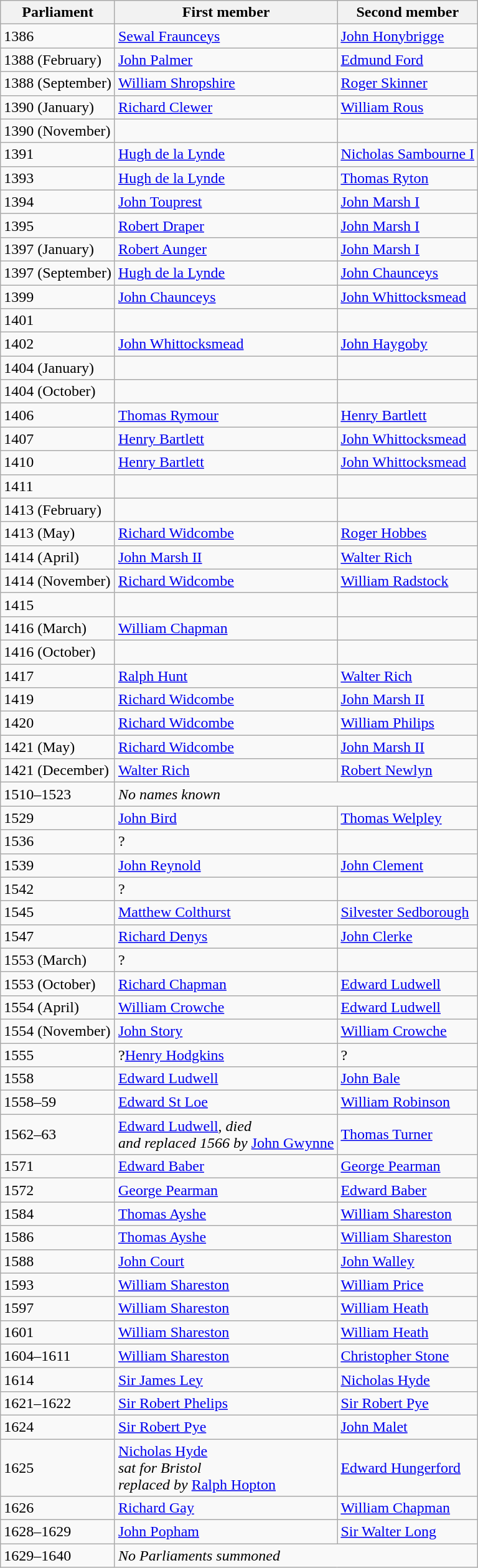<table class="wikitable">
<tr>
<th>Parliament</th>
<th>First member</th>
<th>Second member</th>
</tr>
<tr>
<td>1386</td>
<td><a href='#'>Sewal Fraunceys</a></td>
<td><a href='#'>John Honybrigge</a></td>
</tr>
<tr>
<td>1388 (February)</td>
<td><a href='#'>John Palmer</a></td>
<td><a href='#'>Edmund Ford</a></td>
</tr>
<tr>
<td>1388 (September)</td>
<td><a href='#'>William Shropshire</a></td>
<td><a href='#'>Roger Skinner</a></td>
</tr>
<tr>
<td>1390 (January)</td>
<td><a href='#'>Richard Clewer</a></td>
<td><a href='#'>William Rous</a></td>
</tr>
<tr>
<td>1390 (November)</td>
<td></td>
<td></td>
</tr>
<tr>
<td>1391</td>
<td><a href='#'>Hugh de la Lynde</a></td>
<td><a href='#'>Nicholas Sambourne I</a></td>
</tr>
<tr>
<td>1393</td>
<td><a href='#'>Hugh de la Lynde</a></td>
<td><a href='#'>Thomas Ryton</a></td>
</tr>
<tr>
<td>1394</td>
<td><a href='#'>John Touprest</a></td>
<td><a href='#'>John Marsh I</a></td>
</tr>
<tr>
<td>1395</td>
<td><a href='#'>Robert Draper</a></td>
<td><a href='#'>John Marsh I</a></td>
</tr>
<tr>
<td>1397 (January)</td>
<td><a href='#'>Robert Aunger</a></td>
<td><a href='#'>John Marsh I</a></td>
</tr>
<tr>
<td>1397 (September)</td>
<td><a href='#'>Hugh de la Lynde</a></td>
<td><a href='#'>John Chaunceys</a></td>
</tr>
<tr>
<td>1399</td>
<td><a href='#'>John Chaunceys</a></td>
<td><a href='#'>John Whittocksmead</a></td>
</tr>
<tr>
<td>1401</td>
<td></td>
<td></td>
</tr>
<tr>
<td>1402</td>
<td><a href='#'>John Whittocksmead</a></td>
<td><a href='#'>John Haygoby</a></td>
</tr>
<tr>
<td>1404 (January)</td>
<td></td>
<td></td>
</tr>
<tr>
<td>1404 (October)</td>
<td></td>
<td></td>
</tr>
<tr>
<td>1406</td>
<td><a href='#'>Thomas Rymour</a></td>
<td><a href='#'>Henry Bartlett</a></td>
</tr>
<tr>
<td>1407</td>
<td><a href='#'>Henry Bartlett</a></td>
<td><a href='#'>John Whittocksmead</a></td>
</tr>
<tr>
<td>1410</td>
<td><a href='#'>Henry Bartlett</a></td>
<td><a href='#'>John Whittocksmead</a></td>
</tr>
<tr>
<td>1411</td>
<td></td>
<td></td>
</tr>
<tr>
<td>1413 (February)</td>
<td></td>
<td></td>
</tr>
<tr>
<td>1413 (May)</td>
<td><a href='#'>Richard Widcombe</a></td>
<td><a href='#'>Roger Hobbes</a></td>
</tr>
<tr>
<td>1414 (April)</td>
<td><a href='#'>John Marsh II</a></td>
<td><a href='#'>Walter Rich</a></td>
</tr>
<tr>
<td>1414 (November)</td>
<td><a href='#'>Richard Widcombe</a></td>
<td><a href='#'>William Radstock</a></td>
</tr>
<tr>
<td>1415</td>
<td></td>
<td></td>
</tr>
<tr>
<td>1416 (March)</td>
<td><a href='#'>William Chapman</a></td>
</tr>
<tr>
<td>1416 (October)</td>
<td></td>
<td></td>
</tr>
<tr>
<td>1417</td>
<td><a href='#'>Ralph Hunt</a></td>
<td><a href='#'>Walter Rich</a></td>
</tr>
<tr>
<td>1419</td>
<td><a href='#'>Richard Widcombe</a></td>
<td><a href='#'>John Marsh II</a></td>
</tr>
<tr>
<td>1420</td>
<td><a href='#'>Richard Widcombe</a></td>
<td><a href='#'>William Philips</a></td>
</tr>
<tr>
<td>1421 (May)</td>
<td><a href='#'>Richard Widcombe</a></td>
<td><a href='#'>John Marsh II</a></td>
</tr>
<tr>
<td>1421 (December)</td>
<td><a href='#'>Walter Rich</a></td>
<td><a href='#'>Robert Newlyn</a></td>
</tr>
<tr>
<td>1510–1523</td>
<td colspan="2"><em>No names known</em></td>
</tr>
<tr>
<td>1529</td>
<td><a href='#'>John Bird</a></td>
<td><a href='#'>Thomas Welpley</a></td>
</tr>
<tr>
<td>1536</td>
<td>?</td>
<td></td>
</tr>
<tr>
<td>1539</td>
<td><a href='#'>John Reynold</a></td>
<td><a href='#'>John Clement</a></td>
</tr>
<tr>
<td>1542</td>
<td>?</td>
<td></td>
</tr>
<tr>
<td>1545</td>
<td><a href='#'>Matthew Colthurst</a></td>
<td><a href='#'>Silvester Sedborough</a></td>
</tr>
<tr>
<td>1547</td>
<td><a href='#'>Richard Denys</a></td>
<td><a href='#'>John Clerke</a></td>
</tr>
<tr>
<td>1553 (March)</td>
<td>?</td>
<td></td>
</tr>
<tr>
<td>1553 (October)</td>
<td><a href='#'>Richard Chapman</a></td>
<td><a href='#'>Edward Ludwell</a></td>
</tr>
<tr>
<td>1554 (April)</td>
<td><a href='#'>William Crowche</a></td>
<td><a href='#'>Edward Ludwell</a></td>
</tr>
<tr>
<td>1554 (November)</td>
<td><a href='#'>John Story</a></td>
<td><a href='#'>William Crowche</a></td>
</tr>
<tr>
<td>1555</td>
<td>?<a href='#'>Henry Hodgkins</a></td>
<td>?</td>
</tr>
<tr>
<td>1558</td>
<td><a href='#'>Edward Ludwell</a></td>
<td><a href='#'>John Bale</a></td>
</tr>
<tr>
<td>1558–59</td>
<td><a href='#'>Edward St Loe</a></td>
<td><a href='#'>William Robinson</a></td>
</tr>
<tr>
<td>1562–63</td>
<td><a href='#'>Edward Ludwell</a>, <em>died <br> and replaced 1566 by</em> <a href='#'>John Gwynne</a></td>
<td><a href='#'>Thomas Turner</a></td>
</tr>
<tr>
<td>1571</td>
<td><a href='#'>Edward Baber</a></td>
<td><a href='#'>George Pearman</a></td>
</tr>
<tr>
<td>1572</td>
<td><a href='#'>George Pearman</a></td>
<td><a href='#'>Edward Baber</a></td>
</tr>
<tr>
<td>1584</td>
<td><a href='#'>Thomas Ayshe</a></td>
<td><a href='#'>William Shareston</a></td>
</tr>
<tr>
<td>1586</td>
<td><a href='#'>Thomas Ayshe</a></td>
<td><a href='#'>William Shareston</a></td>
</tr>
<tr>
<td>1588</td>
<td><a href='#'>John Court</a></td>
<td><a href='#'>John Walley</a></td>
</tr>
<tr>
<td>1593</td>
<td><a href='#'>William Shareston</a></td>
<td><a href='#'>William Price</a></td>
</tr>
<tr>
<td>1597</td>
<td><a href='#'>William Shareston</a></td>
<td><a href='#'>William Heath</a></td>
</tr>
<tr>
<td>1601</td>
<td><a href='#'>William Shareston</a></td>
<td><a href='#'>William Heath</a></td>
</tr>
<tr>
<td>1604–1611</td>
<td><a href='#'>William Shareston</a></td>
<td><a href='#'>Christopher Stone</a></td>
</tr>
<tr>
<td>1614</td>
<td><a href='#'>Sir James Ley</a></td>
<td><a href='#'>Nicholas Hyde</a></td>
</tr>
<tr>
<td>1621–1622</td>
<td><a href='#'>Sir Robert Phelips</a></td>
<td><a href='#'>Sir Robert Pye</a></td>
</tr>
<tr>
<td>1624</td>
<td><a href='#'>Sir Robert Pye</a></td>
<td><a href='#'>John Malet</a></td>
</tr>
<tr>
<td>1625</td>
<td><a href='#'>Nicholas Hyde</a> <br><em>sat for Bristol <br> replaced by</em> <a href='#'>Ralph Hopton</a></td>
<td><a href='#'>Edward Hungerford</a></td>
</tr>
<tr>
<td>1626</td>
<td><a href='#'>Richard Gay</a></td>
<td><a href='#'>William Chapman</a></td>
</tr>
<tr>
<td>1628–1629</td>
<td><a href='#'>John Popham</a></td>
<td><a href='#'>Sir Walter Long</a></td>
</tr>
<tr>
<td>1629–1640</td>
<td colspan="2"><em>No Parliaments summoned</em></td>
</tr>
</table>
